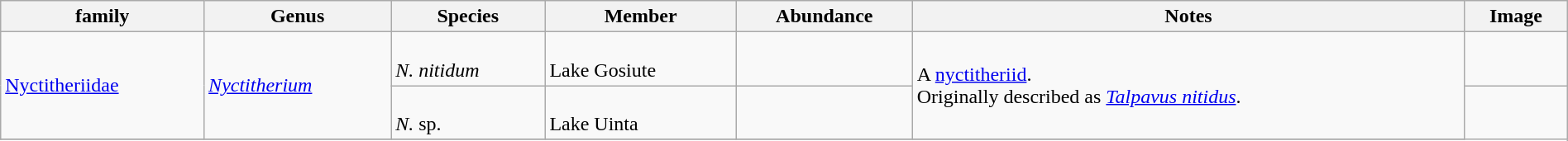<table class="wikitable" style="margin:auto;width:100%;">
<tr>
<th>family</th>
<th>Genus</th>
<th>Species</th>
<th>Member</th>
<th>Abundance</th>
<th>Notes</th>
<th>Image</th>
</tr>
<tr>
<td rowspan=2><a href='#'>Nyctitheriidae</a></td>
<td rowspan=2><em><a href='#'>Nyctitherium</a></em></td>
<td><br><em>N. nitidum</em></td>
<td><br>Lake Gosiute</td>
<td></td>
<td rowspan=2>A <a href='#'>nyctitheriid</a>.<br>Originally described as <em><a href='#'>Talpavus nitidus</a></em>.</td>
<td></td>
</tr>
<tr>
<td><br><em>N.</em> sp.</td>
<td><br>Lake Uinta</td>
<td></td>
</tr>
<tr>
</tr>
</table>
